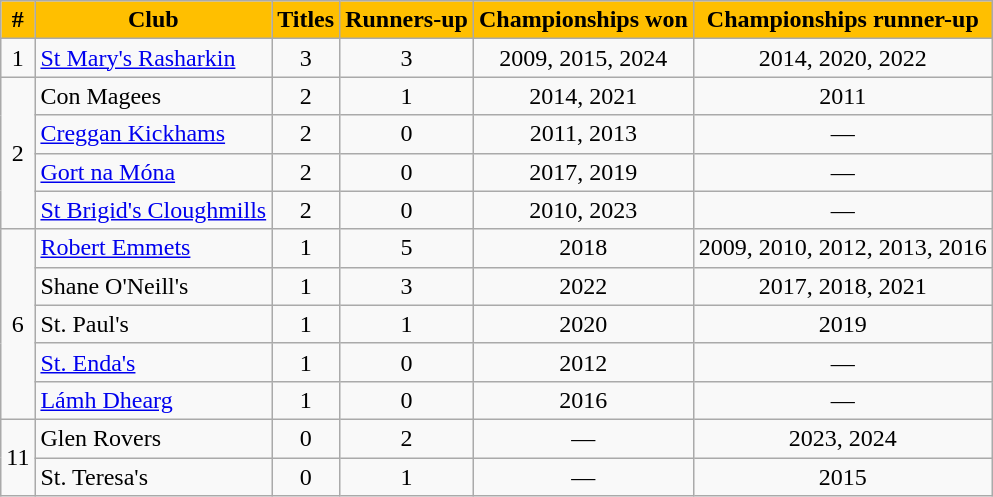<table class="wikitable sortable" style="text-align:center;">
<tr>
<th style="background:#FFBF00;color:black;">#</th>
<th style="background:#FFBF00;color:black;">Club</th>
<th style="background:#FFBF00;color:black;">Titles</th>
<th style="background:#FFBF00;color:black;">Runners-up</th>
<th style="background:#FFBF00;color:black;">Championships won</th>
<th style="background:#FFBF00;color:black;">Championships runner-up</th>
</tr>
<tr>
<td>1</td>
<td style="text-align:left;"> <a href='#'>St Mary's Rasharkin</a></td>
<td>3</td>
<td>3</td>
<td>2009, 2015, 2024</td>
<td>2014, 2020, 2022</td>
</tr>
<tr>
<td rowspan="4">2</td>
<td style="text-align:left;"> Con Magees</td>
<td>2</td>
<td>1</td>
<td>2014, 2021</td>
<td>2011</td>
</tr>
<tr>
<td style="text-align:left;"> <a href='#'>Creggan Kickhams</a></td>
<td>2</td>
<td>0</td>
<td>2011, 2013</td>
<td>—</td>
</tr>
<tr>
<td style="text-align:left;"> <a href='#'>Gort na Móna</a></td>
<td>2</td>
<td>0</td>
<td>2017, 2019</td>
<td>—</td>
</tr>
<tr>
<td style="text-align:left;"> <a href='#'>St Brigid's Cloughmills</a></td>
<td>2</td>
<td>0</td>
<td>2010, 2023</td>
<td>—</td>
</tr>
<tr>
<td rowspan="5">6</td>
<td style="text-align:left;"> <a href='#'>Robert Emmets</a></td>
<td>1</td>
<td>5</td>
<td>2018</td>
<td>2009, 2010, 2012, 2013, 2016</td>
</tr>
<tr>
<td style="text-align:left;"> Shane O'Neill's</td>
<td>1</td>
<td>3</td>
<td>2022</td>
<td>2017, 2018, 2021</td>
</tr>
<tr>
<td style="text-align:left;"> St. Paul's</td>
<td>1</td>
<td>1</td>
<td>2020</td>
<td>2019</td>
</tr>
<tr>
<td style="text-align:left;"> <a href='#'>St. Enda's</a></td>
<td>1</td>
<td>0</td>
<td>2012</td>
<td>—</td>
</tr>
<tr>
<td style="text-align:left;"> <a href='#'>Lámh Dhearg</a></td>
<td>1</td>
<td>0</td>
<td>2016</td>
<td>—</td>
</tr>
<tr>
<td rowspan="2">11</td>
<td style="text-align:left;"> Glen Rovers</td>
<td>0</td>
<td>2</td>
<td>—</td>
<td>2023, 2024</td>
</tr>
<tr>
<td style="text-align:left;"> St. Teresa's</td>
<td>0</td>
<td>1</td>
<td>—</td>
<td>2015</td>
</tr>
</table>
